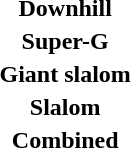<table>
<tr>
<th scope="row">Downhill<br></th>
<td></td>
<td></td>
<td></td>
</tr>
<tr>
<th scope="row">Super-G<br></th>
<td></td>
<td></td>
<td></td>
</tr>
<tr>
<th scope="row">Giant slalom<br></th>
<td></td>
<td></td>
<td></td>
</tr>
<tr>
<th scope="row">Slalom<br></th>
<td></td>
<td></td>
<td></td>
</tr>
<tr>
<th scope="row">Combined<br></th>
<td></td>
<td></td>
<td></td>
</tr>
</table>
